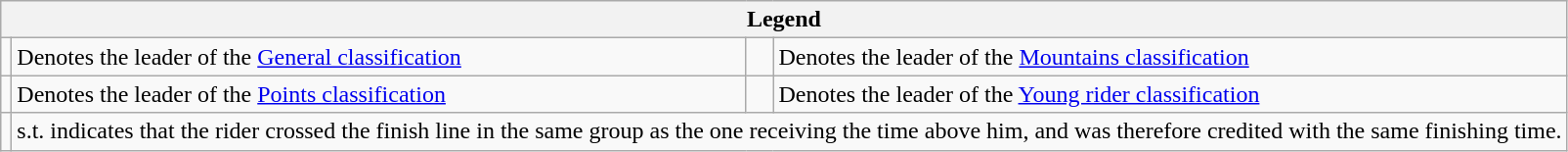<table class="wikitable">
<tr>
<th colspan=4>Legend</th>
</tr>
<tr>
<td></td>
<td>Denotes the leader of the <a href='#'>General classification</a></td>
<td></td>
<td>Denotes the leader of the <a href='#'>Mountains classification</a></td>
</tr>
<tr>
<td></td>
<td>Denotes the leader of the <a href='#'>Points classification</a></td>
<td> </td>
<td>Denotes the leader of the <a href='#'>Young rider classification</a></td>
</tr>
<tr>
<td></td>
<td colspan=3>s.t. indicates that the rider crossed the finish line in the same group as the one receiving the time above him, and was therefore credited with the same finishing time.</td>
</tr>
</table>
